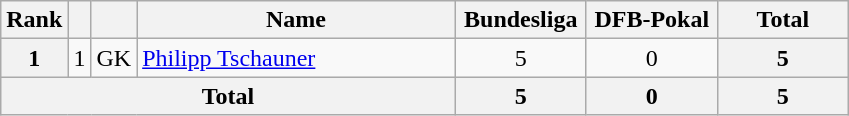<table class="wikitable" style="text-align:center;">
<tr>
<th>Rank</th>
<th></th>
<th></th>
<th width=205>Name</th>
<th width=80>Bundesliga</th>
<th width=80>DFB-Pokal</th>
<th width=80>Total</th>
</tr>
<tr>
<th>1</th>
<td>1</td>
<td>GK</td>
<td align="left"> <a href='#'>Philipp Tschauner</a></td>
<td>5</td>
<td>0</td>
<th>5</th>
</tr>
<tr>
<th colspan="4">Total</th>
<th>5</th>
<th>0</th>
<th>5</th>
</tr>
</table>
